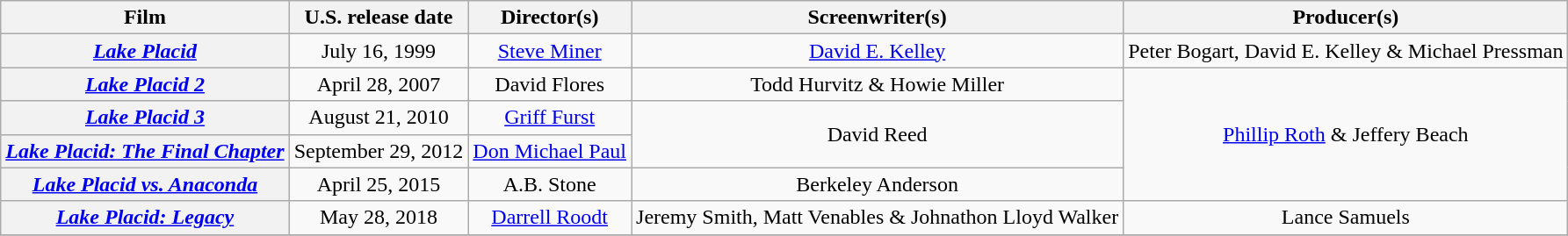<table class="wikitable plainrowheaders" style="text-align:center;">
<tr>
<th>Film</th>
<th>U.S. release date</th>
<th>Director(s)</th>
<th>Screenwriter(s)</th>
<th>Producer(s)</th>
</tr>
<tr>
<th scope="row"><em><a href='#'>Lake Placid</a></em></th>
<td>July 16, 1999</td>
<td><a href='#'>Steve Miner</a></td>
<td><a href='#'>David E. Kelley</a></td>
<td>Peter Bogart, David E. Kelley & Michael Pressman</td>
</tr>
<tr>
<th scope="row"><em><a href='#'>Lake Placid 2</a></em></th>
<td>April 28, 2007</td>
<td>David Flores</td>
<td>Todd Hurvitz & Howie Miller</td>
<td rowspan="4"><a href='#'>Phillip Roth</a> & Jeffery Beach</td>
</tr>
<tr>
<th scope="row"><em><a href='#'>Lake Placid 3</a></em></th>
<td>August 21, 2010</td>
<td><a href='#'>Griff Furst</a></td>
<td rowspan="2">David Reed</td>
</tr>
<tr>
<th scope="row"><em><a href='#'>Lake Placid: The Final Chapter</a></em></th>
<td>September 29, 2012</td>
<td><a href='#'>Don Michael Paul</a></td>
</tr>
<tr>
<th scope="row"><em><a href='#'>Lake Placid vs. Anaconda</a></em></th>
<td>April 25, 2015</td>
<td>A.B. Stone</td>
<td>Berkeley Anderson</td>
</tr>
<tr>
<th scope="row"><em><a href='#'>Lake Placid: Legacy</a></em></th>
<td>May 28, 2018</td>
<td><a href='#'>Darrell Roodt</a></td>
<td>Jeremy Smith, Matt Venables & Johnathon Lloyd Walker</td>
<td>Lance Samuels</td>
</tr>
<tr>
</tr>
</table>
